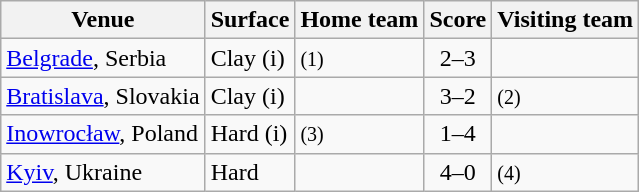<table class=wikitable style="border:1px solid #AAAAAA;">
<tr>
<th>Venue</th>
<th>Surface</th>
<th>Home team</th>
<th>Score</th>
<th>Visiting team</th>
</tr>
<tr>
<td><a href='#'>Belgrade</a>, Serbia</td>
<td>Clay (i)</td>
<td> <small> (1) </small></td>
<td align=center>2–3</td>
<td><strong></strong></td>
</tr>
<tr>
<td><a href='#'>Bratislava</a>, Slovakia</td>
<td>Clay (i)</td>
<td><strong></strong></td>
<td align=center>3–2</td>
<td> <small> (2) </small></td>
</tr>
<tr>
<td><a href='#'>Inowrocław</a>, Poland</td>
<td>Hard (i)</td>
<td> <small> (3) </small></td>
<td align=center>1–4</td>
<td><strong></strong></td>
</tr>
<tr>
<td><a href='#'>Kyiv</a>, Ukraine</td>
<td>Hard</td>
<td><strong></strong></td>
<td align=center>4–0</td>
<td>  <small> (4) </small></td>
</tr>
</table>
